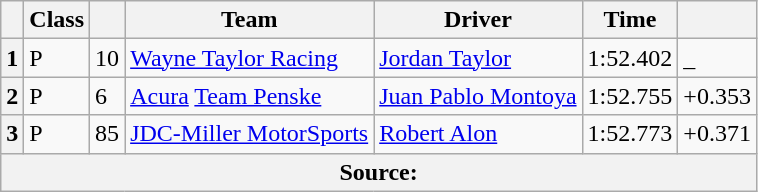<table class="wikitable">
<tr>
<th scope="col"></th>
<th scope="col">Class</th>
<th scope="col"></th>
<th scope="col">Team</th>
<th scope="col">Driver</th>
<th scope="col">Time</th>
<th scope="col"></th>
</tr>
<tr>
<th>1</th>
<td>P</td>
<td>10</td>
<td><a href='#'>Wayne Taylor Racing</a></td>
<td><a href='#'>Jordan Taylor</a></td>
<td>1:52.402</td>
<td>_</td>
</tr>
<tr>
<th>2</th>
<td>P</td>
<td>6</td>
<td><a href='#'>Acura</a> <a href='#'>Team Penske</a></td>
<td><a href='#'>Juan Pablo Montoya</a></td>
<td>1:52.755</td>
<td>+0.353</td>
</tr>
<tr>
<th>3</th>
<td>P</td>
<td>85</td>
<td><a href='#'>JDC-Miller MotorSports</a></td>
<td><a href='#'>Robert Alon</a></td>
<td>1:52.773</td>
<td>+0.371</td>
</tr>
<tr>
<th colspan="7">Source:</th>
</tr>
</table>
